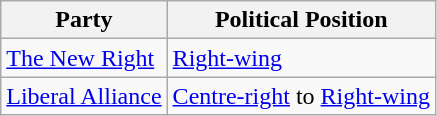<table class="wikitable mw-collapsible mw-collapsed">
<tr>
<th>Party</th>
<th>Political Position</th>
</tr>
<tr>
<td><a href='#'>The New Right</a></td>
<td><a href='#'>Right-wing</a></td>
</tr>
<tr>
<td><a href='#'>Liberal Alliance</a></td>
<td><a href='#'>Centre-right</a> to <a href='#'>Right-wing</a></td>
</tr>
</table>
